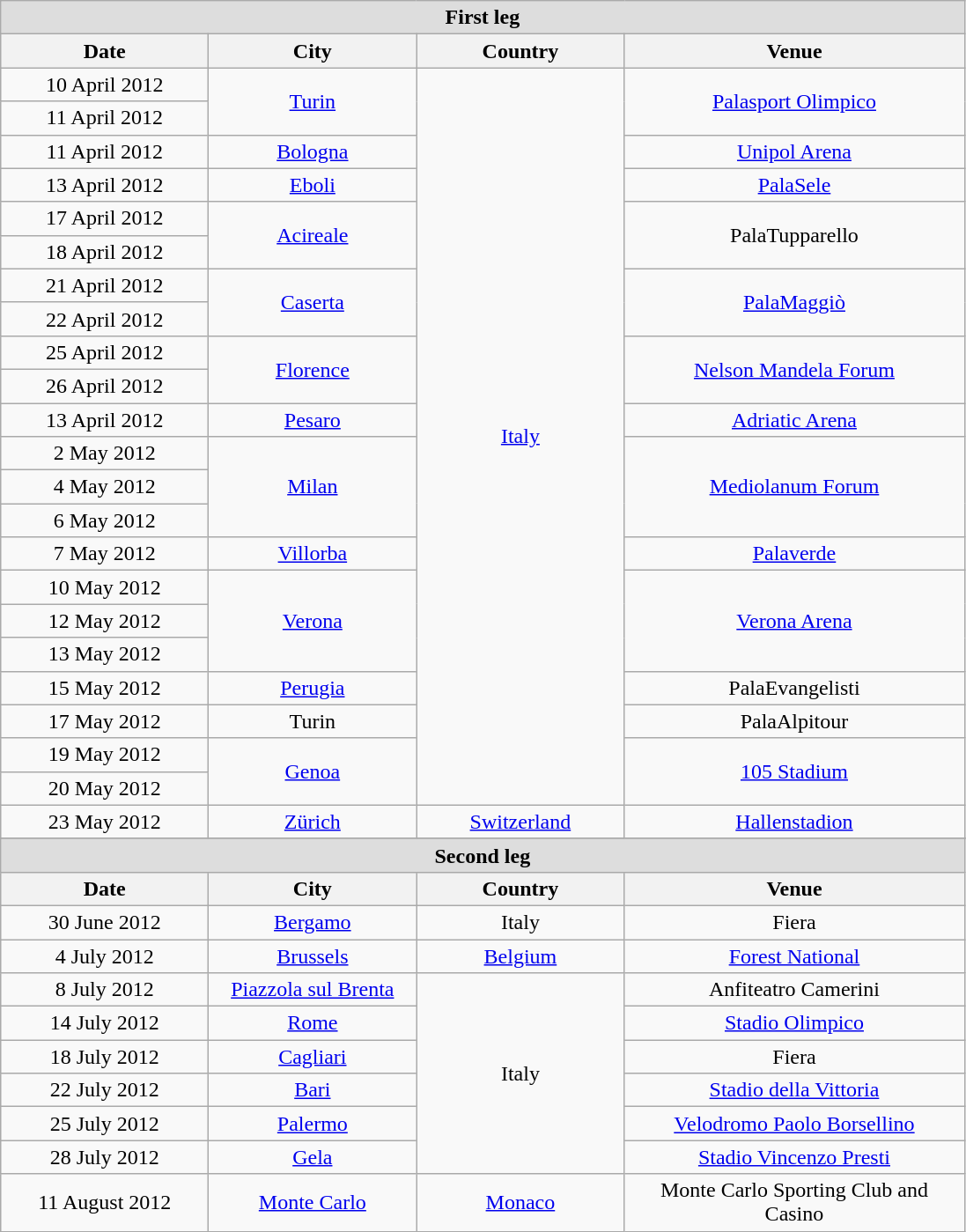<table class="wikitable" style="text-align:center;">
<tr style="background:#ddd;">
<td colspan="4"><strong>First leg</strong></td>
</tr>
<tr>
<th width="150">Date</th>
<th width="150">City</th>
<th width="150">Country</th>
<th width="250">Venue</th>
</tr>
<tr>
<td>10 April 2012</td>
<td rowspan="2"><a href='#'>Turin</a></td>
<td rowspan="22"><a href='#'>Italy</a></td>
<td rowspan="2"><a href='#'>Palasport Olimpico</a></td>
</tr>
<tr>
<td>11 April 2012</td>
</tr>
<tr>
<td>11 April 2012</td>
<td><a href='#'>Bologna</a></td>
<td><a href='#'>Unipol Arena</a></td>
</tr>
<tr>
<td>13 April 2012</td>
<td><a href='#'>Eboli</a></td>
<td><a href='#'>PalaSele</a></td>
</tr>
<tr>
<td>17 April 2012</td>
<td rowspan="2"><a href='#'>Acireale</a></td>
<td rowspan="2">PalaTupparello</td>
</tr>
<tr>
<td>18 April 2012</td>
</tr>
<tr>
<td>21 April 2012</td>
<td rowspan="2"><a href='#'>Caserta</a></td>
<td rowspan="2"><a href='#'>PalaMaggiò</a></td>
</tr>
<tr>
<td>22 April 2012</td>
</tr>
<tr>
<td>25 April 2012</td>
<td rowspan="2"><a href='#'>Florence</a></td>
<td rowspan="2"><a href='#'>Nelson Mandela Forum</a></td>
</tr>
<tr>
<td>26 April 2012</td>
</tr>
<tr>
<td>13 April 2012</td>
<td><a href='#'>Pesaro</a></td>
<td><a href='#'>Adriatic Arena</a></td>
</tr>
<tr>
<td>2 May 2012</td>
<td rowspan="3"><a href='#'>Milan</a></td>
<td rowspan="3"><a href='#'>Mediolanum Forum</a></td>
</tr>
<tr>
<td>4 May 2012</td>
</tr>
<tr>
<td>6 May 2012</td>
</tr>
<tr>
<td>7 May 2012</td>
<td><a href='#'>Villorba</a></td>
<td><a href='#'>Palaverde</a></td>
</tr>
<tr>
<td>10 May 2012</td>
<td rowspan="3"><a href='#'>Verona</a></td>
<td rowspan="3"><a href='#'>Verona Arena</a></td>
</tr>
<tr>
<td>12 May 2012</td>
</tr>
<tr>
<td>13 May 2012</td>
</tr>
<tr>
<td>15 May 2012</td>
<td><a href='#'>Perugia</a></td>
<td>PalaEvangelisti</td>
</tr>
<tr>
<td>17 May 2012</td>
<td>Turin</td>
<td>PalaAlpitour</td>
</tr>
<tr>
<td>19 May 2012</td>
<td rowspan="2"><a href='#'>Genoa</a></td>
<td rowspan="2"><a href='#'>105 Stadium</a></td>
</tr>
<tr>
<td>20 May 2012</td>
</tr>
<tr>
<td>23 May 2012</td>
<td><a href='#'>Zürich</a></td>
<td><a href='#'>Switzerland</a></td>
<td><a href='#'>Hallenstadion</a></td>
</tr>
<tr>
</tr>
<tr style="background:#ddd;">
<td colspan="4"><strong>Second leg</strong></td>
</tr>
<tr>
<th width="150">Date</th>
<th width="150">City</th>
<th width="150">Country</th>
<th width="250">Venue</th>
</tr>
<tr>
<td>30 June 2012</td>
<td><a href='#'>Bergamo</a></td>
<td>Italy</td>
<td>Fiera</td>
</tr>
<tr>
<td>4 July 2012</td>
<td><a href='#'>Brussels</a></td>
<td><a href='#'>Belgium</a></td>
<td><a href='#'>Forest National</a></td>
</tr>
<tr>
<td>8 July 2012</td>
<td><a href='#'>Piazzola sul Brenta</a></td>
<td rowspan="6">Italy</td>
<td>Anfiteatro Camerini</td>
</tr>
<tr>
<td>14 July 2012</td>
<td><a href='#'>Rome</a></td>
<td><a href='#'>Stadio Olimpico</a></td>
</tr>
<tr>
<td>18 July 2012</td>
<td><a href='#'>Cagliari</a></td>
<td>Fiera</td>
</tr>
<tr>
<td>22 July 2012</td>
<td><a href='#'>Bari</a></td>
<td><a href='#'>Stadio della Vittoria</a></td>
</tr>
<tr>
<td>25 July 2012</td>
<td><a href='#'>Palermo</a></td>
<td><a href='#'>Velodromo Paolo Borsellino</a></td>
</tr>
<tr>
<td>28 July 2012</td>
<td><a href='#'>Gela</a></td>
<td><a href='#'>Stadio Vincenzo Presti</a></td>
</tr>
<tr>
<td>11 August 2012</td>
<td><a href='#'>Monte Carlo</a></td>
<td><a href='#'>Monaco</a></td>
<td>Monte Carlo Sporting Club and Casino</td>
</tr>
</table>
